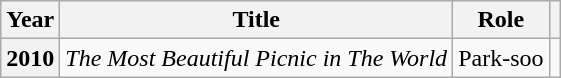<table class="wikitable plainrowheaders">
<tr>
<th scope="col">Year</th>
<th scope="col">Title</th>
<th scope="col">Role</th>
<th scope="col" class="unsortable"></th>
</tr>
<tr>
<th scope="row">2010</th>
<td><em>The Most Beautiful Picnic in The World</em></td>
<td>Park-soo</td>
<td style="text-align:center"></td>
</tr>
</table>
